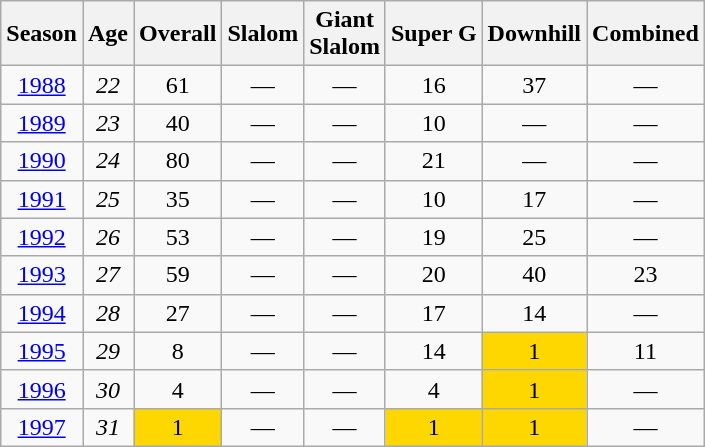<table class=wikitable style="text-align:center">
<tr>
<th>Season</th>
<th>Age</th>
<th>Overall</th>
<th>Slalom</th>
<th>Giant<br>Slalom</th>
<th>Super G</th>
<th>Downhill</th>
<th>Combined</th>
</tr>
<tr>
<td><a href='#'>1988</a></td>
<td><em>22</em></td>
<td>61</td>
<td>—</td>
<td>—</td>
<td>16</td>
<td>37</td>
<td>—</td>
</tr>
<tr>
<td><a href='#'>1989</a></td>
<td><em>23</em></td>
<td>40</td>
<td>—</td>
<td>—</td>
<td>10</td>
<td>—</td>
<td>—</td>
</tr>
<tr>
<td><a href='#'>1990</a></td>
<td><em>24</em></td>
<td>80</td>
<td>—</td>
<td>—</td>
<td>21</td>
<td>—</td>
<td>—</td>
</tr>
<tr>
<td><a href='#'>1991</a></td>
<td><em>25</em></td>
<td>35</td>
<td>—</td>
<td>—</td>
<td>10</td>
<td>17</td>
<td>—</td>
</tr>
<tr>
<td><a href='#'>1992</a></td>
<td><em>26</em></td>
<td>53</td>
<td>—</td>
<td>—</td>
<td>19</td>
<td>25</td>
<td>—</td>
</tr>
<tr>
<td><a href='#'>1993</a></td>
<td><em>27</em></td>
<td>59</td>
<td>—</td>
<td>—</td>
<td>20</td>
<td>40</td>
<td>23</td>
</tr>
<tr>
<td><a href='#'>1994</a></td>
<td><em>28</em></td>
<td>27</td>
<td>—</td>
<td>—</td>
<td>17</td>
<td>14</td>
<td>—</td>
</tr>
<tr>
<td><a href='#'>1995</a></td>
<td><em>29</em></td>
<td>8</td>
<td>—</td>
<td>—</td>
<td>14</td>
<td style="background:gold;">1</td>
<td>11</td>
</tr>
<tr>
<td><a href='#'>1996</a></td>
<td><em>30</em></td>
<td>4</td>
<td>—</td>
<td>—</td>
<td>4</td>
<td style="background:gold;">1</td>
<td>—</td>
</tr>
<tr>
<td><a href='#'>1997</a></td>
<td><em>31</em></td>
<td style="background:gold;">1</td>
<td>—</td>
<td>—</td>
<td style="background:gold;">1</td>
<td style="background:gold;">1</td>
<td>—</td>
</tr>
</table>
